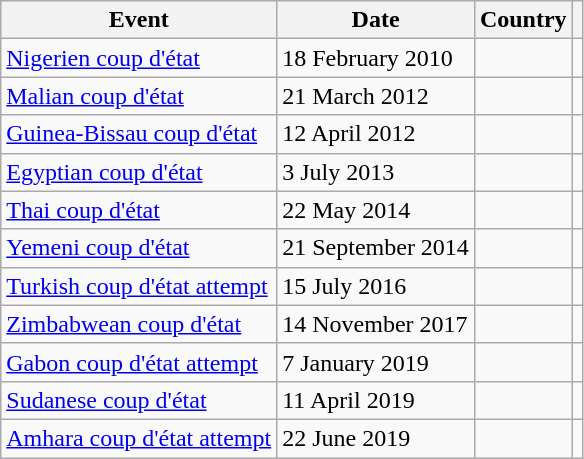<table class="wikitable sortable mw-collapsible">
<tr>
<th>Event</th>
<th>Date</th>
<th>Country</th>
<th></th>
</tr>
<tr>
<td><a href='#'>Nigerien coup d'état</a></td>
<td>18 February 2010</td>
<td></td>
<td></td>
</tr>
<tr>
<td><a href='#'>Malian coup d'état</a></td>
<td>21 March 2012</td>
<td></td>
<td></td>
</tr>
<tr>
<td><a href='#'>Guinea-Bissau coup d'état</a></td>
<td>12 April 2012</td>
<td></td>
<td></td>
</tr>
<tr>
<td><a href='#'>Egyptian coup d'état</a></td>
<td>3 July 2013</td>
<td></td>
<td></td>
</tr>
<tr>
<td><a href='#'>Thai coup d'état</a></td>
<td>22 May 2014</td>
<td></td>
<td></td>
</tr>
<tr>
<td><a href='#'>Yemeni coup d'état</a></td>
<td>21 September 2014</td>
<td></td>
<td></td>
</tr>
<tr>
<td><a href='#'>Turkish coup d'état attempt</a></td>
<td>15 July 2016</td>
<td></td>
<td></td>
</tr>
<tr>
<td><a href='#'>Zimbabwean coup d'état</a></td>
<td>14 November 2017</td>
<td></td>
<td></td>
</tr>
<tr>
<td><a href='#'>Gabon coup d'état attempt</a></td>
<td>7 January 2019</td>
<td></td>
<td></td>
</tr>
<tr>
<td><a href='#'>Sudanese coup d'état</a></td>
<td>11 April 2019</td>
<td></td>
<td></td>
</tr>
<tr>
<td><a href='#'>Amhara coup d'état attempt</a></td>
<td>22 June 2019</td>
<td></td>
<td></td>
</tr>
</table>
